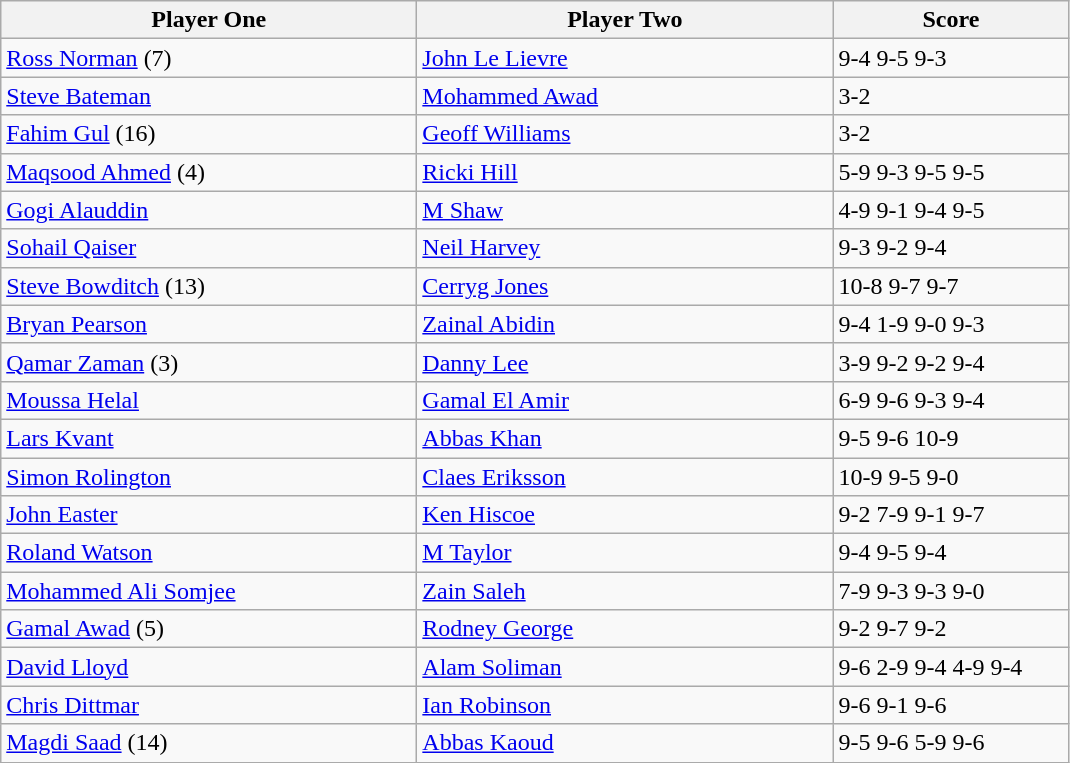<table class="wikitable">
<tr>
<th width=270>Player One</th>
<th width=270>Player Two</th>
<th width=150>Score</th>
</tr>
<tr>
<td> <a href='#'>Ross Norman</a> (7)</td>
<td> <a href='#'>John Le Lievre</a></td>
<td>9-4 9-5 9-3</td>
</tr>
<tr>
<td> <a href='#'>Steve Bateman</a></td>
<td> <a href='#'>Mohammed Awad</a></td>
<td>3-2</td>
</tr>
<tr>
<td> <a href='#'>Fahim Gul</a> (16)</td>
<td> <a href='#'>Geoff Williams</a></td>
<td>3-2</td>
</tr>
<tr>
<td> <a href='#'>Maqsood Ahmed</a> (4)</td>
<td> <a href='#'>Ricki Hill</a></td>
<td>5-9 9-3 9-5 9-5</td>
</tr>
<tr>
<td> <a href='#'>Gogi Alauddin</a></td>
<td> <a href='#'>M Shaw</a></td>
<td>4-9 9-1 9-4 9-5</td>
</tr>
<tr>
<td> <a href='#'>Sohail Qaiser</a></td>
<td> <a href='#'>Neil Harvey</a></td>
<td>9-3 9-2 9-4</td>
</tr>
<tr>
<td> <a href='#'>Steve Bowditch</a> (13)</td>
<td> <a href='#'>Cerryg Jones</a></td>
<td>10-8 9-7 9-7</td>
</tr>
<tr>
<td> <a href='#'>Bryan Pearson</a></td>
<td> <a href='#'>Zainal Abidin</a></td>
<td>9-4 1-9 9-0 9-3</td>
</tr>
<tr>
<td> <a href='#'>Qamar Zaman</a> (3)</td>
<td> <a href='#'>Danny Lee</a></td>
<td>3-9 9-2 9-2 9-4</td>
</tr>
<tr>
<td> <a href='#'>Moussa Helal</a></td>
<td> <a href='#'>Gamal El Amir</a></td>
<td>6-9 9-6 9-3 9-4</td>
</tr>
<tr>
<td> <a href='#'>Lars Kvant</a></td>
<td> <a href='#'>Abbas Khan</a></td>
<td>9-5 9-6 10-9</td>
</tr>
<tr>
<td> <a href='#'>Simon Rolington</a></td>
<td> <a href='#'>Claes Eriksson</a></td>
<td>10-9 9-5 9-0</td>
</tr>
<tr>
<td> <a href='#'>John Easter</a></td>
<td> <a href='#'>Ken Hiscoe</a></td>
<td>9-2 7-9 9-1 9-7</td>
</tr>
<tr>
<td> <a href='#'>Roland Watson</a></td>
<td> <a href='#'>M Taylor</a></td>
<td>9-4 9-5 9-4</td>
</tr>
<tr>
<td> <a href='#'>Mohammed Ali Somjee</a></td>
<td> <a href='#'>Zain Saleh</a></td>
<td>7-9 9-3 9-3 9-0</td>
</tr>
<tr>
<td> <a href='#'>Gamal Awad</a> (5)</td>
<td> <a href='#'>Rodney George</a></td>
<td>9-2 9-7 9-2</td>
</tr>
<tr>
<td> <a href='#'>David Lloyd</a></td>
<td> <a href='#'>Alam Soliman</a></td>
<td>9-6 2-9 9-4 4-9 9-4</td>
</tr>
<tr>
<td> <a href='#'>Chris Dittmar</a></td>
<td> <a href='#'>Ian Robinson</a></td>
<td>9-6 9-1 9-6</td>
</tr>
<tr>
<td> <a href='#'>Magdi Saad</a> (14)</td>
<td> <a href='#'>Abbas Kaoud</a></td>
<td>9-5 9-6 5-9 9-6</td>
</tr>
</table>
